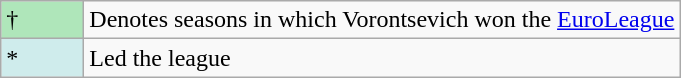<table class="wikitable">
<tr>
<td style="background:#AFE6BA; width:3em;">†</td>
<td>Denotes seasons in which Vorontsevich won the <a href='#'>EuroLeague</a></td>
</tr>
<tr>
<td style="background:#CFECEC; width:1em">*</td>
<td>Led the league</td>
</tr>
</table>
